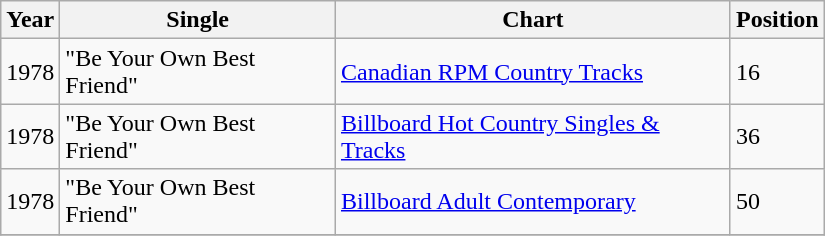<table class=wikitable width="550px">
<tr>
<th align="left">Year</th>
<th align="left">Single</th>
<th align="left">Chart</th>
<th align="left">Position</th>
</tr>
<tr>
<td align="left">1978</td>
<td align="left">"Be Your Own Best Friend"</td>
<td align="left"><a href='#'>Canadian RPM Country Tracks</a></td>
<td align="left">16</td>
</tr>
<tr>
<td align="left">1978</td>
<td align="left">"Be Your Own Best Friend"</td>
<td align="left"><a href='#'>Billboard Hot Country Singles & Tracks</a></td>
<td align="left">36</td>
</tr>
<tr>
<td align="left">1978</td>
<td align="left">"Be Your Own Best Friend"</td>
<td align="left"><a href='#'>Billboard Adult Contemporary</a></td>
<td align="left">50</td>
</tr>
<tr>
</tr>
</table>
